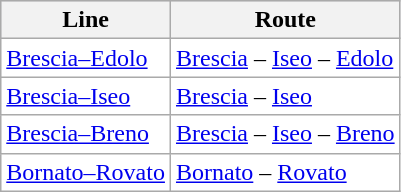<table class="wikitable">
<tr bgcolor=#D8D8DF>
<th>Line</th>
<th>Route</th>
</tr>
<tr bgcolor="#FFFFFF">
<td><a href='#'>Brescia–Edolo</a></td>
<td><a href='#'>Brescia</a> – <a href='#'>Iseo</a> – <a href='#'>Edolo</a></td>
</tr>
<tr bgcolor="#FFFFFF">
<td><a href='#'>Brescia–Iseo</a></td>
<td><a href='#'>Brescia</a> – <a href='#'>Iseo</a></td>
</tr>
<tr bgcolor="#FFFFFF">
<td><a href='#'>Brescia–Breno</a></td>
<td><a href='#'>Brescia</a> – <a href='#'>Iseo</a> – <a href='#'>Breno</a></td>
</tr>
<tr bgcolor="#FFFFFF">
<td><a href='#'>Bornato–Rovato</a></td>
<td><a href='#'>Bornato</a> – <a href='#'>Rovato</a></td>
</tr>
</table>
